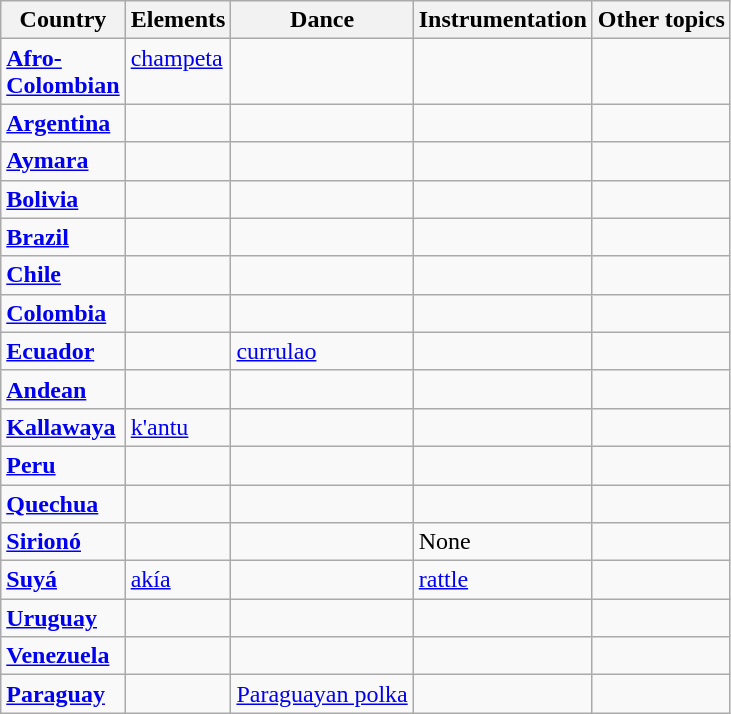<table class="wikitable">
<tr>
<th width=30px>Country</th>
<th>Elements</th>
<th>Dance</th>
<th>Instrumentation</th>
<th>Other topics</th>
</tr>
<tr valign="top">
<td><strong><a href='#'>Afro-Colombian</a></strong></td>
<td><a href='#'>champeta</a></td>
<td></td>
<td></td>
<td></td>
</tr>
<tr valign="top">
<td><strong><a href='#'>Argentina</a></strong></td>
<td></td>
<td></td>
<td></td>
<td></td>
</tr>
<tr valign="top">
<td><strong><a href='#'>Aymara</a></strong></td>
<td></td>
<td></td>
<td></td>
<td></td>
</tr>
<tr valign="top">
<td><strong><a href='#'>Bolivia</a></strong></td>
<td></td>
<td></td>
<td></td>
<td></td>
</tr>
<tr valign="top">
<td><strong><a href='#'>Brazil</a></strong></td>
<td></td>
<td></td>
<td></td>
<td></td>
</tr>
<tr valign="top">
<td><strong><a href='#'>Chile</a></strong></td>
<td></td>
<td></td>
<td></td>
<td></td>
</tr>
<tr valign="top">
<td><strong><a href='#'>Colombia</a></strong></td>
<td></td>
<td></td>
<td></td>
<td></td>
</tr>
<tr valign="top">
<td><strong><a href='#'>Ecuador</a></strong></td>
<td></td>
<td><a href='#'>currulao</a></td>
<td></td>
<td></td>
</tr>
<tr valign="top">
<td><strong><a href='#'>Andean</a></strong></td>
<td></td>
<td></td>
<td></td>
<td></td>
</tr>
<tr valign="top">
<td><strong><a href='#'>Kallawaya</a></strong></td>
<td><a href='#'>k'antu</a></td>
<td></td>
<td></td>
<td></td>
</tr>
<tr valign="top">
<td><strong><a href='#'>Peru</a></strong></td>
<td></td>
<td></td>
<td></td>
<td></td>
</tr>
<tr valign="top">
<td><strong><a href='#'>Quechua</a></strong></td>
<td></td>
<td></td>
<td></td>
<td></td>
</tr>
<tr valign="top">
<td><strong><a href='#'>Sirionó</a></strong></td>
<td></td>
<td></td>
<td>None</td>
<td></td>
</tr>
<tr valign="top">
<td><strong><a href='#'>Suyá</a></strong></td>
<td><a href='#'>akía</a></td>
<td></td>
<td><a href='#'>rattle</a></td>
<td></td>
</tr>
<tr valign="top">
<td><strong><a href='#'>Uruguay</a></strong></td>
<td></td>
<td></td>
<td></td>
<td></td>
</tr>
<tr valign="top">
<td><strong><a href='#'>Venezuela</a></strong></td>
<td></td>
<td></td>
<td></td>
<td></td>
</tr>
<tr valign="top">
<td><strong><a href='#'>Paraguay</a></strong></td>
<td></td>
<td><a href='#'>Paraguayan polka</a></td>
<td></td>
</tr>
</table>
